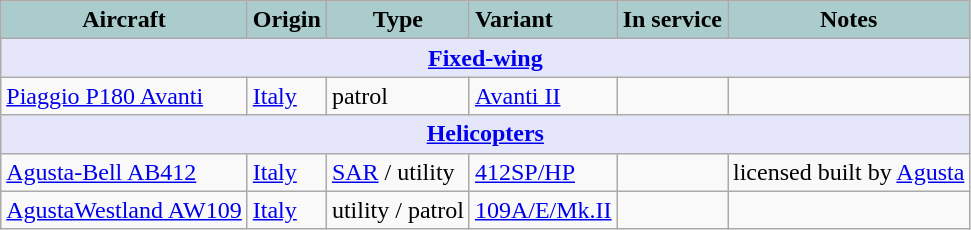<table class="wikitable">
<tr>
<th style="text-align:center; background:#acc;">Aircraft</th>
<th style="text-align: center; background:#acc;">Origin</th>
<th style="text-align:l center; background:#acc;">Type</th>
<th style="text-align:left; background:#acc;">Variant</th>
<th style="text-align:center; background:#acc;">In service</th>
<th style="text-align: center; background:#acc;">Notes</th>
</tr>
<tr>
<th style="align: center; background: lavender;" colspan="6"><a href='#'>Fixed-wing</a></th>
</tr>
<tr>
<td><a href='#'>Piaggio P180 Avanti</a></td>
<td><a href='#'>Italy</a></td>
<td>patrol</td>
<td><a href='#'>Avanti II</a></td>
<td></td>
<td></td>
</tr>
<tr>
<th style="align: center; background: lavender;" colspan="6"><a href='#'>Helicopters</a></th>
</tr>
<tr>
<td><a href='#'>Agusta-Bell AB412</a></td>
<td><a href='#'>Italy</a></td>
<td><a href='#'>SAR</a> / utility</td>
<td><a href='#'>412SP/HP</a></td>
<td></td>
<td>licensed built by <a href='#'>Agusta</a></td>
</tr>
<tr>
<td><a href='#'>AgustaWestland AW109</a></td>
<td><a href='#'>Italy</a></td>
<td>utility / patrol</td>
<td><a href='#'>109A/E/Mk.II</a></td>
<td></td>
<td></td>
</tr>
</table>
